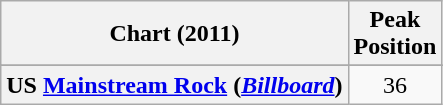<table class="wikitable sortable plainrowheaders" style="text-align:center">
<tr>
<th>Chart (2011)</th>
<th>Peak<br>Position</th>
</tr>
<tr>
</tr>
<tr>
<th scope="row">US <a href='#'>Mainstream Rock</a> (<a href='#'><em>Billboard</em></a>)</th>
<td align="center">36</td>
</tr>
</table>
